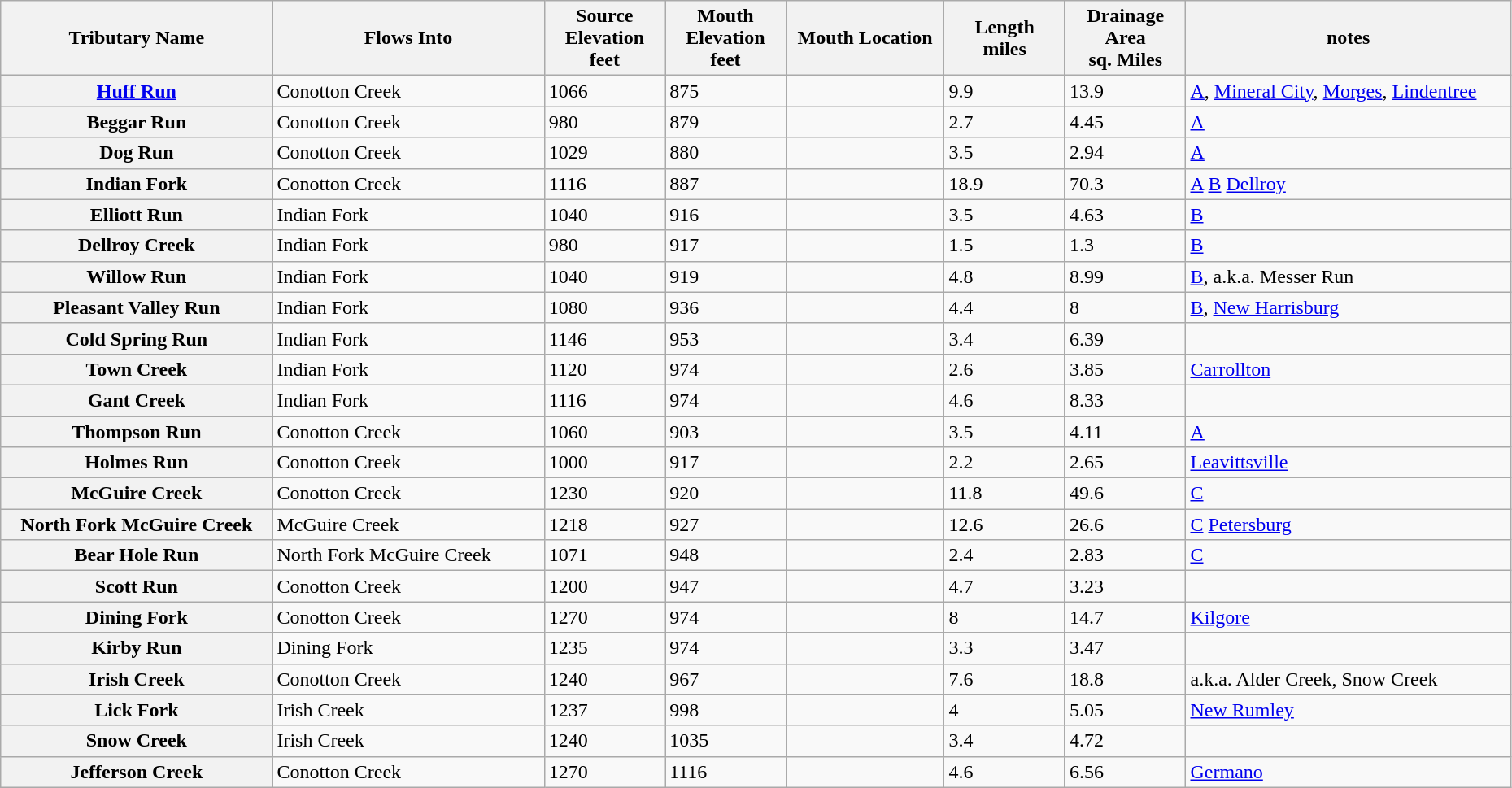<table class="wikitable" style="width:98%">
<tr>
<th width=18%><strong>Tributary Name</strong></th>
<th width = 18%><strong>Flows Into</strong></th>
<th width = 8%><strong>Source Elevation<br>feet</strong></th>
<th width = 8%><strong>Mouth Elevation<br>feet</strong></th>
<th><strong>Mouth Location</strong></th>
<th width = 8%><strong>Length<br>miles</strong></th>
<th width = 8%><strong>Drainage Area<br>sq. Miles</strong></th>
<th><strong>notes</strong></th>
</tr>
<tr ->
<th><a href='#'>Huff Run</a></th>
<td>Conotton Creek</td>
<td>1066</td>
<td>875</td>
<td><small></small></td>
<td>9.9</td>
<td>13.9</td>
<td><a href='#'>A</a>, <a href='#'>Mineral City</a>, <a href='#'>Morges</a>, <a href='#'>Lindentree</a></td>
</tr>
<tr ->
<th>Beggar Run</th>
<td>Conotton Creek</td>
<td>980</td>
<td>879</td>
<td><small></small></td>
<td>2.7</td>
<td>4.45</td>
<td><a href='#'>A</a></td>
</tr>
<tr ->
<th>Dog Run</th>
<td>Conotton Creek</td>
<td>1029</td>
<td>880</td>
<td><small></small></td>
<td>3.5</td>
<td>2.94</td>
<td><a href='#'>A</a></td>
</tr>
<tr ->
<th>Indian Fork</th>
<td>Conotton Creek</td>
<td>1116</td>
<td>887</td>
<td><small></small></td>
<td>18.9</td>
<td>70.3</td>
<td><a href='#'>A</a> <a href='#'>B</a> <a href='#'>Dellroy</a></td>
</tr>
<tr ->
<th>Elliott Run</th>
<td>Indian Fork</td>
<td>1040</td>
<td>916</td>
<td><small></small></td>
<td>3.5</td>
<td>4.63</td>
<td><a href='#'>B</a></td>
</tr>
<tr ->
<th>Dellroy Creek</th>
<td>Indian Fork</td>
<td>980</td>
<td>917</td>
<td><small></small></td>
<td>1.5</td>
<td>1.3</td>
<td><a href='#'>B</a></td>
</tr>
<tr ->
<th>Willow Run</th>
<td>Indian Fork</td>
<td>1040</td>
<td>919</td>
<td><small></small></td>
<td>4.8</td>
<td>8.99</td>
<td><a href='#'>B</a>, a.k.a. Messer Run</td>
</tr>
<tr ->
<th>Pleasant Valley Run</th>
<td>Indian Fork</td>
<td>1080</td>
<td>936</td>
<td><small></small></td>
<td>4.4</td>
<td>8</td>
<td><a href='#'>B</a>, <a href='#'>New Harrisburg</a></td>
</tr>
<tr ->
<th>Cold Spring Run</th>
<td>Indian Fork</td>
<td>1146</td>
<td>953</td>
<td><small></small></td>
<td>3.4</td>
<td>6.39</td>
<td></td>
</tr>
<tr ->
<th>Town Creek</th>
<td>Indian Fork</td>
<td>1120</td>
<td>974</td>
<td><small></small></td>
<td>2.6</td>
<td>3.85</td>
<td><a href='#'>Carrollton</a></td>
</tr>
<tr ->
<th>Gant Creek</th>
<td>Indian Fork</td>
<td>1116</td>
<td>974</td>
<td><small></small></td>
<td>4.6</td>
<td>8.33</td>
<td></td>
</tr>
<tr ->
<th>Thompson Run</th>
<td>Conotton Creek</td>
<td>1060</td>
<td>903</td>
<td><small></small></td>
<td>3.5</td>
<td>4.11</td>
<td><a href='#'>A</a></td>
</tr>
<tr ->
<th>Holmes Run</th>
<td>Conotton Creek</td>
<td>1000</td>
<td>917</td>
<td><small></small></td>
<td>2.2</td>
<td>2.65</td>
<td><a href='#'>Leavittsville</a></td>
</tr>
<tr ->
<th>McGuire Creek</th>
<td>Conotton Creek</td>
<td>1230</td>
<td>920</td>
<td><small></small></td>
<td>11.8</td>
<td>49.6</td>
<td><a href='#'>C</a></td>
</tr>
<tr ->
<th>North Fork McGuire Creek</th>
<td>McGuire Creek</td>
<td>1218</td>
<td>927</td>
<td><small></small></td>
<td>12.6</td>
<td>26.6</td>
<td><a href='#'>C</a> <a href='#'>Petersburg</a></td>
</tr>
<tr ->
<th>Bear Hole Run</th>
<td>North Fork McGuire Creek</td>
<td>1071</td>
<td>948</td>
<td><small></small></td>
<td>2.4</td>
<td>2.83</td>
<td><a href='#'>C</a></td>
</tr>
<tr ->
<th>Scott Run</th>
<td>Conotton Creek</td>
<td>1200</td>
<td>947</td>
<td><small></small></td>
<td>4.7</td>
<td>3.23</td>
<td></td>
</tr>
<tr ->
<th>Dining Fork</th>
<td>Conotton Creek</td>
<td>1270</td>
<td>974</td>
<td><small></small></td>
<td>8</td>
<td>14.7</td>
<td><a href='#'>Kilgore</a></td>
</tr>
<tr ->
<th>Kirby Run</th>
<td>Dining Fork</td>
<td>1235</td>
<td>974</td>
<td><small></small></td>
<td>3.3</td>
<td>3.47</td>
<td></td>
</tr>
<tr ->
<th>Irish Creek</th>
<td>Conotton Creek</td>
<td>1240</td>
<td>967</td>
<td><small></small></td>
<td>7.6</td>
<td>18.8</td>
<td>a.k.a. Alder Creek, Snow Creek</td>
</tr>
<tr ->
<th>Lick Fork</th>
<td>Irish Creek</td>
<td>1237</td>
<td>998</td>
<td><small></small></td>
<td>4</td>
<td>5.05</td>
<td><a href='#'>New Rumley</a></td>
</tr>
<tr ->
<th>Snow Creek</th>
<td>Irish Creek</td>
<td>1240</td>
<td>1035</td>
<td><small></small></td>
<td>3.4</td>
<td>4.72</td>
<td></td>
</tr>
<tr ->
<th>Jefferson Creek</th>
<td>Conotton Creek</td>
<td>1270</td>
<td>1116</td>
<td><small></small></td>
<td>4.6</td>
<td>6.56</td>
<td><a href='#'>Germano</a></td>
</tr>
</table>
